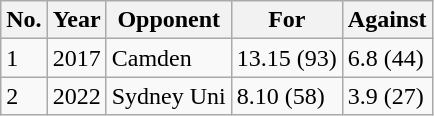<table class="wikitable sortable">
<tr>
<th>No.</th>
<th>Year</th>
<th>Opponent</th>
<th>For</th>
<th>Against</th>
</tr>
<tr>
<td>1</td>
<td>2017</td>
<td>Camden</td>
<td>13.15 (93)</td>
<td>6.8 (44)</td>
</tr>
<tr>
<td>2</td>
<td>2022</td>
<td>Sydney Uni</td>
<td>8.10 (58)</td>
<td>3.9 (27)</td>
</tr>
</table>
